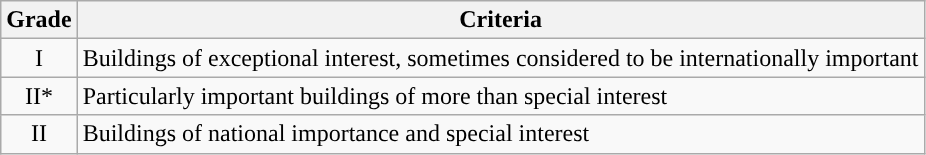<table class="wikitable">
<tr>
<th>Grade</th>
<th>Criteria</th>
</tr>
<tr>
<td align="center" >I</td>
<td>Buildings of exceptional interest, sometimes considered to be internationally important</td>
</tr>
<tr>
<td align="center" >II*</td>
<td>Particularly important buildings of more than special interest</td>
</tr>
<tr>
<td align="center" >II</td>
<td>Buildings of national importance and special interest</td>
</tr>
</table>
